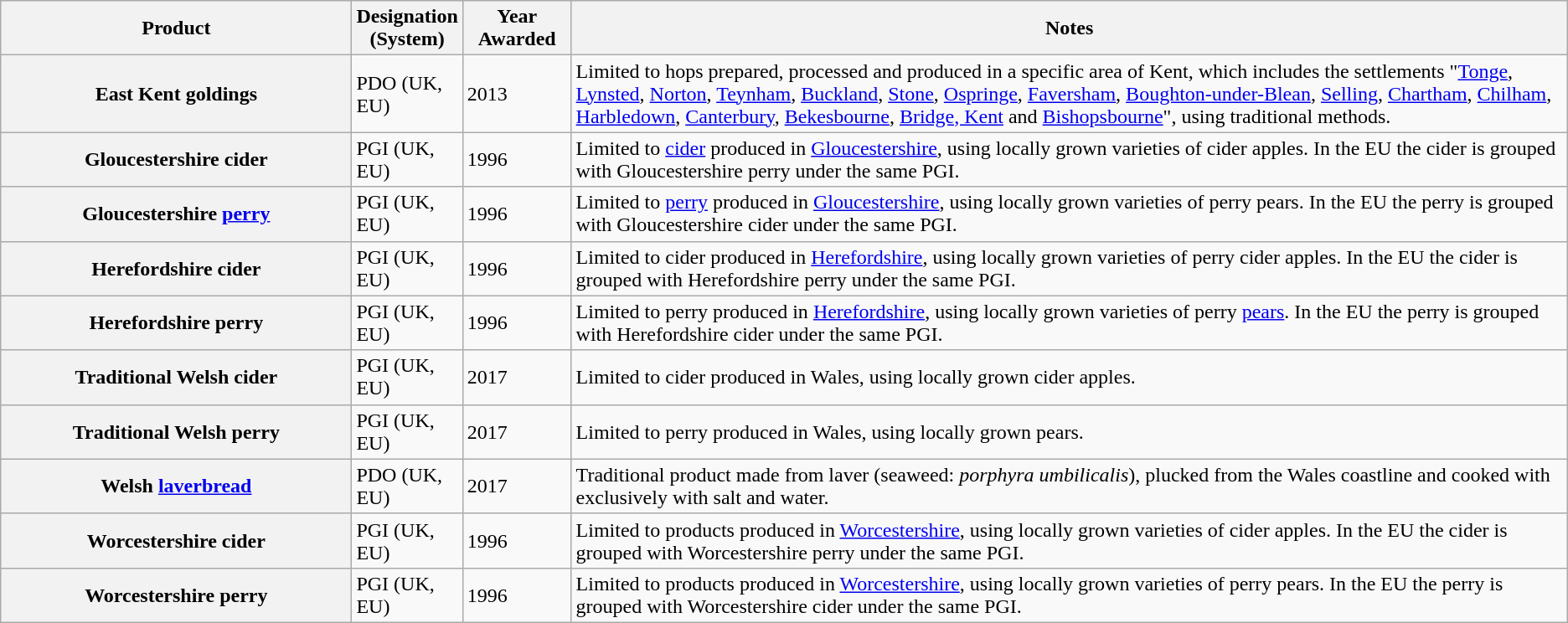<table class="wikitable sortable">
<tr>
<th scope="col" width="23%">Product</th>
<th scope="col" width="4%">Designation (System)</th>
<th scope="col" width="7%">Year Awarded</th>
<th class="unsortable" scope="col" width="66%">Notes</th>
</tr>
<tr>
<th scope="row">East Kent goldings</th>
<td>PDO (UK, EU)</td>
<td>2013</td>
<td>Limited to hops prepared, processed and produced in a specific area of Kent, which includes the settlements "<a href='#'>Tonge</a>, <a href='#'>Lynsted</a>, <a href='#'>Norton</a>, <a href='#'>Teynham</a>, <a href='#'>Buckland</a>, <a href='#'>Stone</a>, <a href='#'>Ospringe</a>, <a href='#'>Faversham</a>, <a href='#'>Boughton-under-Blean</a>, <a href='#'>Selling</a>, <a href='#'>Chartham</a>, <a href='#'>Chilham</a>, <a href='#'>Harbledown</a>, <a href='#'>Canterbury</a>, <a href='#'>Bekesbourne</a>, <a href='#'>Bridge, Kent</a> and <a href='#'>Bishopsbourne</a>", using traditional methods.</td>
</tr>
<tr>
<th scope="row">Gloucestershire cider</th>
<td>PGI (UK, EU)</td>
<td>1996</td>
<td>Limited to <a href='#'>cider</a> produced in <a href='#'>Gloucestershire</a>, using locally grown varieties of cider apples. In the EU the cider is grouped with Gloucestershire perry under the same PGI.</td>
</tr>
<tr>
<th scope="row">Gloucestershire <a href='#'>perry</a></th>
<td>PGI (UK, EU)</td>
<td>1996</td>
<td>Limited to <a href='#'>perry</a> produced in <a href='#'>Gloucestershire</a>, using locally grown varieties of perry pears. In the EU the perry is grouped with Gloucestershire cider under the same PGI.</td>
</tr>
<tr>
<th scope="row">Herefordshire cider</th>
<td>PGI (UK, EU)</td>
<td>1996</td>
<td>Limited to cider produced in <a href='#'>Herefordshire</a>, using locally grown varieties of perry cider apples. In the EU the cider is grouped with Herefordshire perry under the same PGI.</td>
</tr>
<tr>
<th scope="row">Herefordshire perry</th>
<td>PGI (UK, EU)</td>
<td>1996</td>
<td>Limited to perry produced in <a href='#'>Herefordshire</a>, using locally grown varieties of perry <a href='#'>pears</a>. In the EU the perry is grouped with Herefordshire cider under the same PGI.</td>
</tr>
<tr>
<th scope="row">Traditional Welsh cider</th>
<td>PGI (UK, EU)</td>
<td>2017</td>
<td>Limited to cider produced in Wales, using locally grown cider apples.</td>
</tr>
<tr>
<th scope="row">Traditional Welsh perry</th>
<td>PGI (UK, EU)</td>
<td>2017</td>
<td>Limited to perry produced in Wales, using locally grown pears.</td>
</tr>
<tr>
<th scope="row">Welsh <a href='#'>laverbread</a></th>
<td>PDO (UK, EU)</td>
<td>2017</td>
<td>Traditional product made from laver (seaweed: <em>porphyra umbilicalis</em>), plucked from the Wales coastline and cooked with exclusively with salt and water.</td>
</tr>
<tr>
<th scope="row">Worcestershire cider</th>
<td>PGI (UK, EU)</td>
<td>1996</td>
<td>Limited to products produced in <a href='#'>Worcestershire</a>, using locally grown varieties of cider apples. In the EU the cider is grouped with Worcestershire perry under the same PGI.</td>
</tr>
<tr>
<th scope="row">Worcestershire perry</th>
<td>PGI (UK, EU)</td>
<td>1996</td>
<td>Limited to products produced in <a href='#'>Worcestershire</a>, using locally grown varieties of perry pears. In the EU the perry is grouped with Worcestershire cider under the same PGI.</td>
</tr>
</table>
